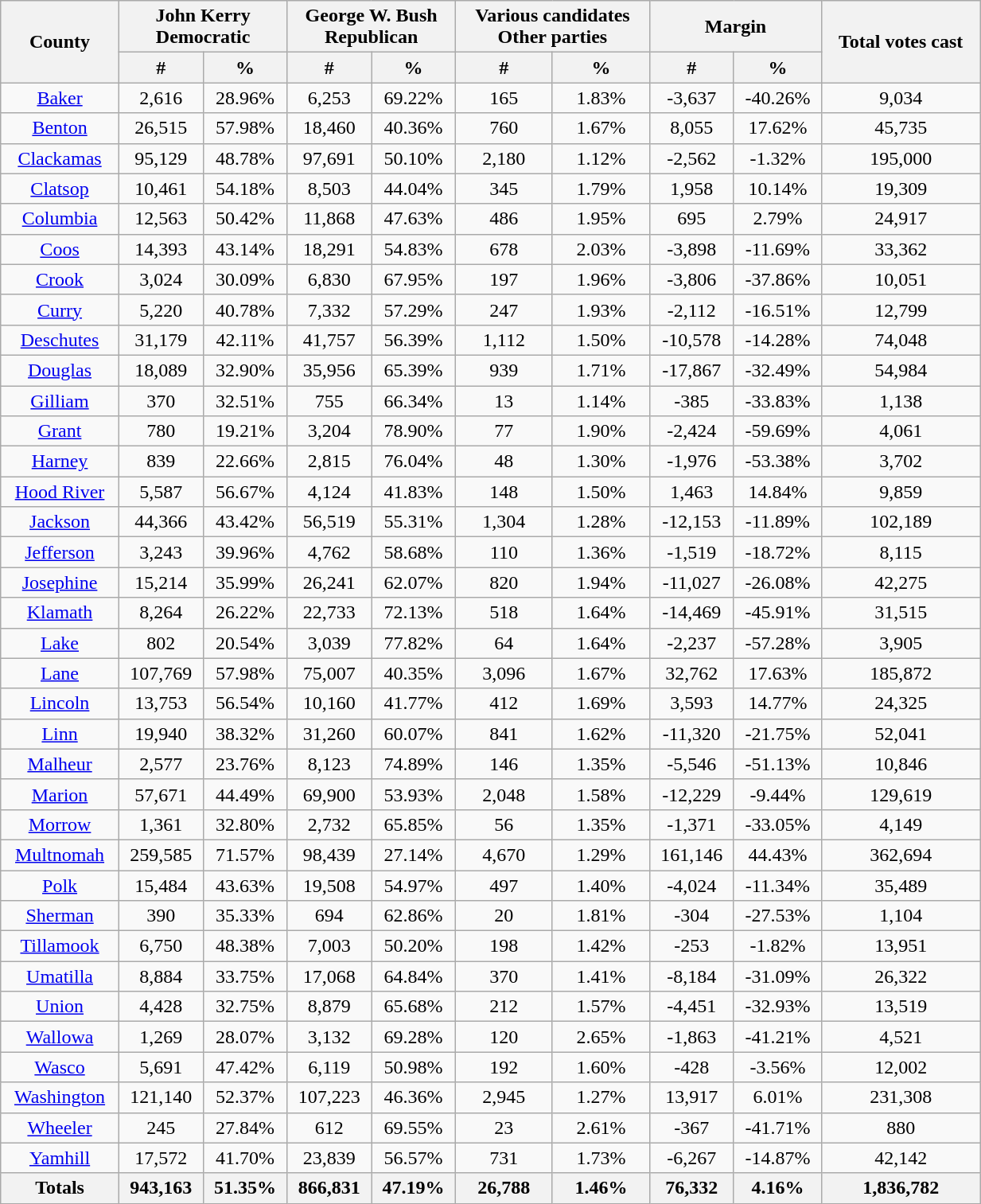<table width="65%" class="wikitable sortable" style="text-align:center">
<tr>
<th style="text-align:center;" rowspan="2">County</th>
<th style="text-align:center;" colspan="2">John Kerry<br>Democratic</th>
<th style="text-align:center;" colspan="2">George W. Bush<br>Republican</th>
<th style="text-align:center;" colspan="2">Various candidates<br>Other parties</th>
<th style="text-align:center;" colspan="2">Margin</th>
<th style="text-align:center;" rowspan="2">Total votes cast</th>
</tr>
<tr>
<th style="text-align:center;" data-sort-type="number">#</th>
<th style="text-align:center;" data-sort-type="number">%</th>
<th style="text-align:center;" data-sort-type="number">#</th>
<th style="text-align:center;" data-sort-type="number">%</th>
<th style="text-align:center;" data-sort-type="number">#</th>
<th style="text-align:center;" data-sort-type="number">%</th>
<th style="text-align:center;" data-sort-type="number">#</th>
<th style="text-align:center;" data-sort-type="number">%</th>
</tr>
<tr style="text-align:center;">
<td><a href='#'>Baker</a></td>
<td>2,616</td>
<td>28.96%</td>
<td>6,253</td>
<td>69.22%</td>
<td>165</td>
<td>1.83%</td>
<td>-3,637</td>
<td>-40.26%</td>
<td>9,034</td>
</tr>
<tr style="text-align:center;">
<td><a href='#'>Benton</a></td>
<td>26,515</td>
<td>57.98%</td>
<td>18,460</td>
<td>40.36%</td>
<td>760</td>
<td>1.67%</td>
<td>8,055</td>
<td>17.62%</td>
<td>45,735</td>
</tr>
<tr style="text-align:center;">
<td><a href='#'>Clackamas</a></td>
<td>95,129</td>
<td>48.78%</td>
<td>97,691</td>
<td>50.10%</td>
<td>2,180</td>
<td>1.12%</td>
<td>-2,562</td>
<td>-1.32%</td>
<td>195,000</td>
</tr>
<tr style="text-align:center;">
<td><a href='#'>Clatsop</a></td>
<td>10,461</td>
<td>54.18%</td>
<td>8,503</td>
<td>44.04%</td>
<td>345</td>
<td>1.79%</td>
<td>1,958</td>
<td>10.14%</td>
<td>19,309</td>
</tr>
<tr style="text-align:center;">
<td><a href='#'>Columbia</a></td>
<td>12,563</td>
<td>50.42%</td>
<td>11,868</td>
<td>47.63%</td>
<td>486</td>
<td>1.95%</td>
<td>695</td>
<td>2.79%</td>
<td>24,917</td>
</tr>
<tr style="text-align:center;">
<td><a href='#'>Coos</a></td>
<td>14,393</td>
<td>43.14%</td>
<td>18,291</td>
<td>54.83%</td>
<td>678</td>
<td>2.03%</td>
<td>-3,898</td>
<td>-11.69%</td>
<td>33,362</td>
</tr>
<tr style="text-align:center;">
<td><a href='#'>Crook</a></td>
<td>3,024</td>
<td>30.09%</td>
<td>6,830</td>
<td>67.95%</td>
<td>197</td>
<td>1.96%</td>
<td>-3,806</td>
<td>-37.86%</td>
<td>10,051</td>
</tr>
<tr style="text-align:center;">
<td><a href='#'>Curry</a></td>
<td>5,220</td>
<td>40.78%</td>
<td>7,332</td>
<td>57.29%</td>
<td>247</td>
<td>1.93%</td>
<td>-2,112</td>
<td>-16.51%</td>
<td>12,799</td>
</tr>
<tr style="text-align:center;">
<td><a href='#'>Deschutes</a></td>
<td>31,179</td>
<td>42.11%</td>
<td>41,757</td>
<td>56.39%</td>
<td>1,112</td>
<td>1.50%</td>
<td>-10,578</td>
<td>-14.28%</td>
<td>74,048</td>
</tr>
<tr style="text-align:center;">
<td><a href='#'>Douglas</a></td>
<td>18,089</td>
<td>32.90%</td>
<td>35,956</td>
<td>65.39%</td>
<td>939</td>
<td>1.71%</td>
<td>-17,867</td>
<td>-32.49%</td>
<td>54,984</td>
</tr>
<tr style="text-align:center;">
<td><a href='#'>Gilliam</a></td>
<td>370</td>
<td>32.51%</td>
<td>755</td>
<td>66.34%</td>
<td>13</td>
<td>1.14%</td>
<td>-385</td>
<td>-33.83%</td>
<td>1,138</td>
</tr>
<tr style="text-align:center;">
<td><a href='#'>Grant</a></td>
<td>780</td>
<td>19.21%</td>
<td>3,204</td>
<td>78.90%</td>
<td>77</td>
<td>1.90%</td>
<td>-2,424</td>
<td>-59.69%</td>
<td>4,061</td>
</tr>
<tr style="text-align:center;">
<td><a href='#'>Harney</a></td>
<td>839</td>
<td>22.66%</td>
<td>2,815</td>
<td>76.04%</td>
<td>48</td>
<td>1.30%</td>
<td>-1,976</td>
<td>-53.38%</td>
<td>3,702</td>
</tr>
<tr style="text-align:center;">
<td><a href='#'>Hood River</a></td>
<td>5,587</td>
<td>56.67%</td>
<td>4,124</td>
<td>41.83%</td>
<td>148</td>
<td>1.50%</td>
<td>1,463</td>
<td>14.84%</td>
<td>9,859</td>
</tr>
<tr style="text-align:center;">
<td><a href='#'>Jackson</a></td>
<td>44,366</td>
<td>43.42%</td>
<td>56,519</td>
<td>55.31%</td>
<td>1,304</td>
<td>1.28%</td>
<td>-12,153</td>
<td>-11.89%</td>
<td>102,189</td>
</tr>
<tr style="text-align:center;">
<td><a href='#'>Jefferson</a></td>
<td>3,243</td>
<td>39.96%</td>
<td>4,762</td>
<td>58.68%</td>
<td>110</td>
<td>1.36%</td>
<td>-1,519</td>
<td>-18.72%</td>
<td>8,115</td>
</tr>
<tr style="text-align:center;">
<td><a href='#'>Josephine</a></td>
<td>15,214</td>
<td>35.99%</td>
<td>26,241</td>
<td>62.07%</td>
<td>820</td>
<td>1.94%</td>
<td>-11,027</td>
<td>-26.08%</td>
<td>42,275</td>
</tr>
<tr style="text-align:center;">
<td><a href='#'>Klamath</a></td>
<td>8,264</td>
<td>26.22%</td>
<td>22,733</td>
<td>72.13%</td>
<td>518</td>
<td>1.64%</td>
<td>-14,469</td>
<td>-45.91%</td>
<td>31,515</td>
</tr>
<tr style="text-align:center;">
<td><a href='#'>Lake</a></td>
<td>802</td>
<td>20.54%</td>
<td>3,039</td>
<td>77.82%</td>
<td>64</td>
<td>1.64%</td>
<td>-2,237</td>
<td>-57.28%</td>
<td>3,905</td>
</tr>
<tr style="text-align:center;">
<td><a href='#'>Lane</a></td>
<td>107,769</td>
<td>57.98%</td>
<td>75,007</td>
<td>40.35%</td>
<td>3,096</td>
<td>1.67%</td>
<td>32,762</td>
<td>17.63%</td>
<td>185,872</td>
</tr>
<tr style="text-align:center;">
<td><a href='#'>Lincoln</a></td>
<td>13,753</td>
<td>56.54%</td>
<td>10,160</td>
<td>41.77%</td>
<td>412</td>
<td>1.69%</td>
<td>3,593</td>
<td>14.77%</td>
<td>24,325</td>
</tr>
<tr style="text-align:center;">
<td><a href='#'>Linn</a></td>
<td>19,940</td>
<td>38.32%</td>
<td>31,260</td>
<td>60.07%</td>
<td>841</td>
<td>1.62%</td>
<td>-11,320</td>
<td>-21.75%</td>
<td>52,041</td>
</tr>
<tr style="text-align:center;">
<td><a href='#'>Malheur</a></td>
<td>2,577</td>
<td>23.76%</td>
<td>8,123</td>
<td>74.89%</td>
<td>146</td>
<td>1.35%</td>
<td>-5,546</td>
<td>-51.13%</td>
<td>10,846</td>
</tr>
<tr style="text-align:center;">
<td><a href='#'>Marion</a></td>
<td>57,671</td>
<td>44.49%</td>
<td>69,900</td>
<td>53.93%</td>
<td>2,048</td>
<td>1.58%</td>
<td>-12,229</td>
<td>-9.44%</td>
<td>129,619</td>
</tr>
<tr style="text-align:center;">
<td><a href='#'>Morrow</a></td>
<td>1,361</td>
<td>32.80%</td>
<td>2,732</td>
<td>65.85%</td>
<td>56</td>
<td>1.35%</td>
<td>-1,371</td>
<td>-33.05%</td>
<td>4,149</td>
</tr>
<tr style="text-align:center;">
<td><a href='#'>Multnomah</a></td>
<td>259,585</td>
<td>71.57%</td>
<td>98,439</td>
<td>27.14%</td>
<td>4,670</td>
<td>1.29%</td>
<td>161,146</td>
<td>44.43%</td>
<td>362,694</td>
</tr>
<tr style="text-align:center;">
<td><a href='#'>Polk</a></td>
<td>15,484</td>
<td>43.63%</td>
<td>19,508</td>
<td>54.97%</td>
<td>497</td>
<td>1.40%</td>
<td>-4,024</td>
<td>-11.34%</td>
<td>35,489</td>
</tr>
<tr style="text-align:center;">
<td><a href='#'>Sherman</a></td>
<td>390</td>
<td>35.33%</td>
<td>694</td>
<td>62.86%</td>
<td>20</td>
<td>1.81%</td>
<td>-304</td>
<td>-27.53%</td>
<td>1,104</td>
</tr>
<tr style="text-align:center;">
<td><a href='#'>Tillamook</a></td>
<td>6,750</td>
<td>48.38%</td>
<td>7,003</td>
<td>50.20%</td>
<td>198</td>
<td>1.42%</td>
<td>-253</td>
<td>-1.82%</td>
<td>13,951</td>
</tr>
<tr style="text-align:center;">
<td><a href='#'>Umatilla</a></td>
<td>8,884</td>
<td>33.75%</td>
<td>17,068</td>
<td>64.84%</td>
<td>370</td>
<td>1.41%</td>
<td>-8,184</td>
<td>-31.09%</td>
<td>26,322</td>
</tr>
<tr style="text-align:center;">
<td><a href='#'>Union</a></td>
<td>4,428</td>
<td>32.75%</td>
<td>8,879</td>
<td>65.68%</td>
<td>212</td>
<td>1.57%</td>
<td>-4,451</td>
<td>-32.93%</td>
<td>13,519</td>
</tr>
<tr style="text-align:center;">
<td><a href='#'>Wallowa</a></td>
<td>1,269</td>
<td>28.07%</td>
<td>3,132</td>
<td>69.28%</td>
<td>120</td>
<td>2.65%</td>
<td>-1,863</td>
<td>-41.21%</td>
<td>4,521</td>
</tr>
<tr style="text-align:center;">
<td><a href='#'>Wasco</a></td>
<td>5,691</td>
<td>47.42%</td>
<td>6,119</td>
<td>50.98%</td>
<td>192</td>
<td>1.60%</td>
<td>-428</td>
<td>-3.56%</td>
<td>12,002</td>
</tr>
<tr style="text-align:center;">
<td><a href='#'>Washington</a></td>
<td>121,140</td>
<td>52.37%</td>
<td>107,223</td>
<td>46.36%</td>
<td>2,945</td>
<td>1.27%</td>
<td>13,917</td>
<td>6.01%</td>
<td>231,308</td>
</tr>
<tr style="text-align:center;">
<td><a href='#'>Wheeler</a></td>
<td>245</td>
<td>27.84%</td>
<td>612</td>
<td>69.55%</td>
<td>23</td>
<td>2.61%</td>
<td>-367</td>
<td>-41.71%</td>
<td>880</td>
</tr>
<tr style="text-align:center;">
<td><a href='#'>Yamhill</a></td>
<td>17,572</td>
<td>41.70%</td>
<td>23,839</td>
<td>56.57%</td>
<td>731</td>
<td>1.73%</td>
<td>-6,267</td>
<td>-14.87%</td>
<td>42,142</td>
</tr>
<tr style="text-align:center;">
<th>Totals</th>
<th>943,163</th>
<th>51.35%</th>
<th>866,831</th>
<th>47.19%</th>
<th>26,788</th>
<th>1.46%</th>
<th>76,332</th>
<th>4.16%</th>
<th>1,836,782</th>
</tr>
</table>
